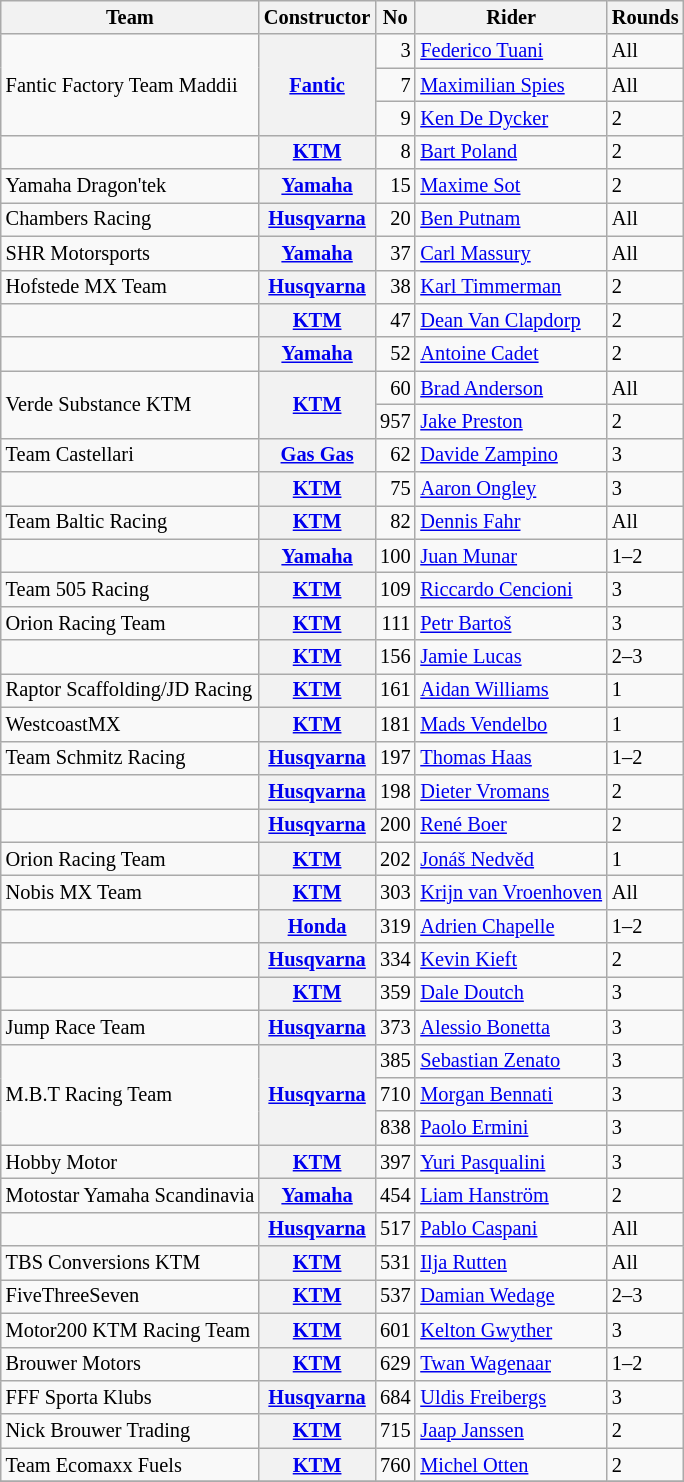<table class="wikitable" style="font-size: 85%;">
<tr>
<th>Team</th>
<th>Constructor</th>
<th>No</th>
<th>Rider</th>
<th>Rounds</th>
</tr>
<tr>
<td rowspan=3>Fantic Factory Team Maddii</td>
<th rowspan=3><a href='#'>Fantic</a></th>
<td align="right">3</td>
<td> <a href='#'>Federico Tuani</a></td>
<td>All</td>
</tr>
<tr>
<td align="right">7</td>
<td> <a href='#'>Maximilian Spies</a></td>
<td>All</td>
</tr>
<tr>
<td align="right">9</td>
<td> <a href='#'>Ken De Dycker</a></td>
<td>2</td>
</tr>
<tr>
<td></td>
<th><a href='#'>KTM</a></th>
<td align="right">8</td>
<td> <a href='#'>Bart Poland</a></td>
<td>2</td>
</tr>
<tr>
<td>Yamaha Dragon'tek</td>
<th><a href='#'>Yamaha</a></th>
<td align="right">15</td>
<td> <a href='#'>Maxime Sot</a></td>
<td>2</td>
</tr>
<tr>
<td>Chambers Racing</td>
<th><a href='#'>Husqvarna</a></th>
<td align="right">20</td>
<td> <a href='#'>Ben Putnam</a></td>
<td>All</td>
</tr>
<tr>
<td>SHR Motorsports</td>
<th><a href='#'>Yamaha</a></th>
<td align="right">37</td>
<td> <a href='#'>Carl Massury</a></td>
<td>All</td>
</tr>
<tr>
<td>Hofstede MX Team</td>
<th><a href='#'>Husqvarna</a></th>
<td align="right">38</td>
<td> <a href='#'>Karl Timmerman</a></td>
<td>2</td>
</tr>
<tr>
<td></td>
<th><a href='#'>KTM</a></th>
<td align="right">47</td>
<td> <a href='#'>Dean Van Clapdorp</a></td>
<td>2</td>
</tr>
<tr>
<td></td>
<th><a href='#'>Yamaha</a></th>
<td align="right">52</td>
<td> <a href='#'>Antoine Cadet</a></td>
<td>2</td>
</tr>
<tr>
<td rowspan=2>Verde Substance KTM</td>
<th rowspan=2><a href='#'>KTM</a></th>
<td align="right">60</td>
<td> <a href='#'>Brad Anderson</a></td>
<td>All</td>
</tr>
<tr>
<td align="right">957</td>
<td> <a href='#'>Jake Preston</a></td>
<td>2</td>
</tr>
<tr>
<td>Team Castellari</td>
<th><a href='#'>Gas Gas</a></th>
<td align="right">62</td>
<td> <a href='#'>Davide Zampino</a></td>
<td>3</td>
</tr>
<tr>
<td></td>
<th><a href='#'>KTM</a></th>
<td align="right">75</td>
<td> <a href='#'>Aaron Ongley</a></td>
<td>3</td>
</tr>
<tr>
<td>Team Baltic Racing</td>
<th><a href='#'>KTM</a></th>
<td align="right">82</td>
<td> <a href='#'>Dennis Fahr</a></td>
<td>All</td>
</tr>
<tr>
<td></td>
<th><a href='#'>Yamaha</a></th>
<td align="right">100</td>
<td> <a href='#'>Juan Munar</a></td>
<td>1–2</td>
</tr>
<tr>
<td>Team 505 Racing</td>
<th><a href='#'>KTM</a></th>
<td align="right">109</td>
<td> <a href='#'>Riccardo Cencioni</a></td>
<td>3</td>
</tr>
<tr>
<td>Orion Racing Team</td>
<th><a href='#'>KTM</a></th>
<td align="right">111</td>
<td> <a href='#'>Petr Bartoš</a></td>
<td>3</td>
</tr>
<tr>
<td></td>
<th><a href='#'>KTM</a></th>
<td align="right">156</td>
<td> <a href='#'>Jamie Lucas</a></td>
<td>2–3</td>
</tr>
<tr>
<td>Raptor Scaffolding/JD Racing</td>
<th><a href='#'>KTM</a></th>
<td align="right">161</td>
<td> <a href='#'>Aidan Williams</a></td>
<td>1</td>
</tr>
<tr>
<td>WestcoastMX</td>
<th><a href='#'>KTM</a></th>
<td align="right">181</td>
<td> <a href='#'>Mads Vendelbo</a></td>
<td>1</td>
</tr>
<tr>
<td>Team Schmitz Racing</td>
<th><a href='#'>Husqvarna</a></th>
<td align="right">197</td>
<td> <a href='#'>Thomas Haas</a></td>
<td>1–2</td>
</tr>
<tr>
<td></td>
<th><a href='#'>Husqvarna</a></th>
<td align="right">198</td>
<td> <a href='#'>Dieter Vromans</a></td>
<td>2</td>
</tr>
<tr>
<td></td>
<th><a href='#'>Husqvarna</a></th>
<td align="right">200</td>
<td> <a href='#'>René Boer</a></td>
<td>2</td>
</tr>
<tr>
<td>Orion Racing Team</td>
<th><a href='#'>KTM</a></th>
<td align="right">202</td>
<td> <a href='#'>Jonáš Nedvěd</a></td>
<td>1</td>
</tr>
<tr>
<td>Nobis MX Team</td>
<th><a href='#'>KTM</a></th>
<td align="right">303</td>
<td> <a href='#'>Krijn van Vroenhoven</a></td>
<td>All</td>
</tr>
<tr>
<td></td>
<th><a href='#'>Honda</a></th>
<td align="right">319</td>
<td> <a href='#'>Adrien Chapelle</a></td>
<td>1–2</td>
</tr>
<tr>
<td></td>
<th><a href='#'>Husqvarna</a></th>
<td align="right">334</td>
<td> <a href='#'>Kevin Kieft</a></td>
<td>2</td>
</tr>
<tr>
<td></td>
<th><a href='#'>KTM</a></th>
<td align="right">359</td>
<td> <a href='#'>Dale Doutch</a></td>
<td>3</td>
</tr>
<tr>
<td>Jump Race Team</td>
<th><a href='#'>Husqvarna</a></th>
<td align="right">373</td>
<td> <a href='#'>Alessio Bonetta</a></td>
<td>3</td>
</tr>
<tr>
<td rowspan=3>M.B.T Racing Team</td>
<th rowspan=3><a href='#'>Husqvarna</a></th>
<td align="right">385</td>
<td> <a href='#'>Sebastian Zenato</a></td>
<td>3</td>
</tr>
<tr>
<td align="right">710</td>
<td> <a href='#'>Morgan Bennati</a></td>
<td>3</td>
</tr>
<tr>
<td align="right">838</td>
<td> <a href='#'>Paolo Ermini</a></td>
<td>3</td>
</tr>
<tr>
<td>Hobby Motor</td>
<th><a href='#'>KTM</a></th>
<td align="right">397</td>
<td> <a href='#'>Yuri Pasqualini</a></td>
<td>3</td>
</tr>
<tr>
<td>Motostar Yamaha Scandinavia</td>
<th><a href='#'>Yamaha</a></th>
<td align="right">454</td>
<td> <a href='#'>Liam Hanström</a></td>
<td>2</td>
</tr>
<tr>
<td></td>
<th><a href='#'>Husqvarna</a></th>
<td align="right">517</td>
<td> <a href='#'>Pablo Caspani</a></td>
<td>All</td>
</tr>
<tr>
<td>TBS Conversions KTM</td>
<th><a href='#'>KTM</a></th>
<td align="right">531</td>
<td> <a href='#'>Ilja Rutten</a></td>
<td>All</td>
</tr>
<tr>
<td>FiveThreeSeven</td>
<th><a href='#'>KTM</a></th>
<td align="right">537</td>
<td> <a href='#'>Damian Wedage</a></td>
<td>2–3</td>
</tr>
<tr>
<td>Motor200 KTM Racing Team</td>
<th><a href='#'>KTM</a></th>
<td align="right">601</td>
<td> <a href='#'>Kelton Gwyther</a></td>
<td>3</td>
</tr>
<tr>
<td>Brouwer Motors</td>
<th><a href='#'>KTM</a></th>
<td align="right">629</td>
<td> <a href='#'>Twan Wagenaar</a></td>
<td>1–2</td>
</tr>
<tr>
<td>FFF Sporta Klubs</td>
<th><a href='#'>Husqvarna</a></th>
<td align="right">684</td>
<td> <a href='#'>Uldis Freibergs</a></td>
<td>3</td>
</tr>
<tr>
<td>Nick Brouwer Trading</td>
<th><a href='#'>KTM</a></th>
<td align="right">715</td>
<td> <a href='#'>Jaap Janssen</a></td>
<td>2</td>
</tr>
<tr>
<td>Team Ecomaxx Fuels</td>
<th><a href='#'>KTM</a></th>
<td align="right">760</td>
<td> <a href='#'>Michel Otten</a></td>
<td>2</td>
</tr>
<tr>
</tr>
</table>
